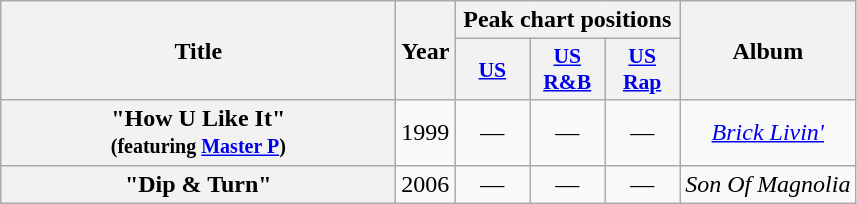<table class="wikitable plainrowheaders" style="text-align:center;">
<tr>
<th scope="col" rowspan="2" style="width:16em;">Title</th>
<th scope="col" rowspan="2">Year</th>
<th scope="col" colspan="3">Peak chart positions</th>
<th scope="col" rowspan="2">Album</th>
</tr>
<tr>
<th style="width:3em; font-size:90%"><a href='#'>US</a></th>
<th style="width:3em; font-size:90%"><a href='#'>US<br>R&B</a></th>
<th style="width:3em; font-size:90%"><a href='#'>US<br>Rap</a></th>
</tr>
<tr>
<th scope="row">"How U Like It"<br><small>(featuring <a href='#'>Master P</a>)</small></th>
<td>1999</td>
<td>—</td>
<td>—</td>
<td>—</td>
<td><em><a href='#'>Brick Livin'</a></em></td>
</tr>
<tr>
<th scope="row">"Dip & Turn"</th>
<td>2006</td>
<td>—</td>
<td>—</td>
<td>—</td>
<td><em>Son Of Magnolia</em></td>
</tr>
</table>
